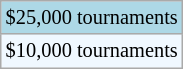<table class=wikitable style="font-size:85%">
<tr style="background:lightblue;">
<td>$25,000 tournaments</td>
</tr>
<tr style="background:#f0f8ff;">
<td>$10,000 tournaments</td>
</tr>
</table>
